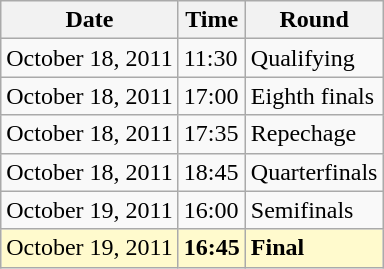<table class="wikitable">
<tr>
<th>Date</th>
<th>Time</th>
<th>Round</th>
</tr>
<tr>
<td>October 18, 2011</td>
<td>11:30</td>
<td>Qualifying</td>
</tr>
<tr>
<td>October 18, 2011</td>
<td>17:00</td>
<td>Eighth finals</td>
</tr>
<tr>
<td>October 18, 2011</td>
<td>17:35</td>
<td>Repechage</td>
</tr>
<tr>
<td>October 18, 2011</td>
<td>18:45</td>
<td>Quarterfinals</td>
</tr>
<tr>
<td>October 19, 2011</td>
<td>16:00</td>
<td>Semifinals</td>
</tr>
<tr style=background:lemonchiffon>
<td>October 19, 2011</td>
<td><strong>16:45</strong></td>
<td><strong>Final</strong></td>
</tr>
</table>
